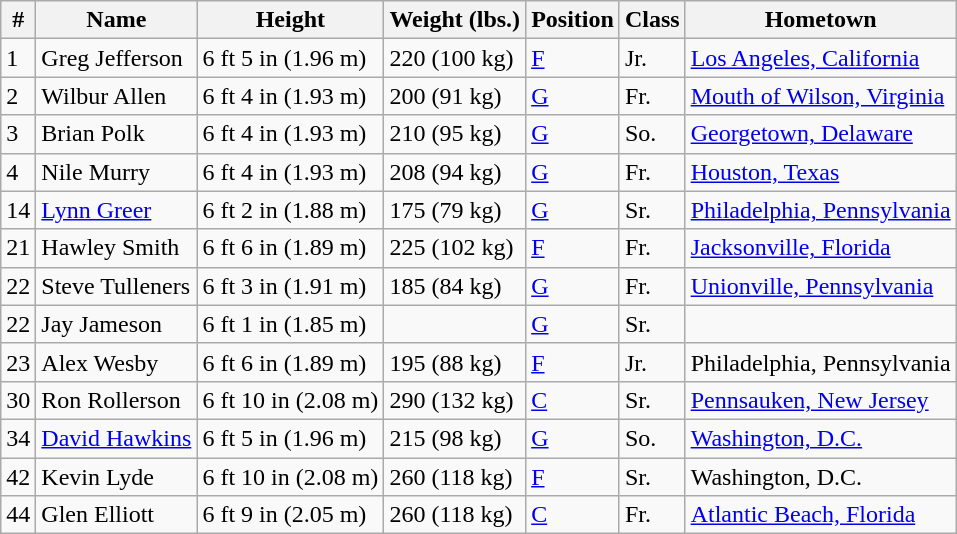<table class="wikitable">
<tr>
<th>#</th>
<th>Name</th>
<th>Height</th>
<th>Weight (lbs.)</th>
<th>Position</th>
<th>Class</th>
<th>Hometown</th>
</tr>
<tr>
<td>1</td>
<td>Greg Jefferson</td>
<td>6 ft 5 in (1.96 m)</td>
<td>220 (100 kg)</td>
<td><a href='#'>F</a></td>
<td>Jr.</td>
<td><a href='#'>Los Angeles, California</a></td>
</tr>
<tr>
<td>2</td>
<td>Wilbur Allen</td>
<td>6 ft 4 in (1.93 m)</td>
<td>200 (91 kg)</td>
<td><a href='#'>G</a></td>
<td>Fr.</td>
<td><a href='#'>Mouth of Wilson, Virginia</a></td>
</tr>
<tr>
<td>3</td>
<td>Brian Polk</td>
<td>6 ft 4 in (1.93 m)</td>
<td>210 (95 kg)</td>
<td><a href='#'>G</a></td>
<td>So.</td>
<td><a href='#'>Georgetown, Delaware</a></td>
</tr>
<tr>
<td>4</td>
<td>Nile Murry</td>
<td>6 ft 4 in (1.93 m)</td>
<td>208 (94 kg)</td>
<td><a href='#'>G</a></td>
<td>Fr.</td>
<td><a href='#'>Houston, Texas</a></td>
</tr>
<tr>
<td>14</td>
<td><a href='#'>Lynn Greer</a></td>
<td>6 ft 2 in (1.88 m)</td>
<td>175 (79 kg)</td>
<td><a href='#'>G</a></td>
<td>Sr.</td>
<td><a href='#'>Philadelphia, Pennsylvania</a></td>
</tr>
<tr>
<td>21</td>
<td>Hawley Smith</td>
<td>6 ft 6 in (1.89 m)</td>
<td>225 (102 kg)</td>
<td><a href='#'>F</a></td>
<td>Fr.</td>
<td><a href='#'>Jacksonville, Florida</a></td>
</tr>
<tr>
<td>22</td>
<td>Steve Tulleners</td>
<td>6 ft 3 in (1.91 m)</td>
<td>185 (84 kg)</td>
<td><a href='#'>G</a></td>
<td>Fr.</td>
<td><a href='#'>Unionville, Pennsylvania</a></td>
</tr>
<tr>
<td>22</td>
<td>Jay Jameson</td>
<td>6 ft 1 in (1.85 m)</td>
<td></td>
<td><a href='#'>G</a></td>
<td>Sr.</td>
<td></td>
</tr>
<tr>
<td>23</td>
<td>Alex Wesby</td>
<td>6 ft 6 in (1.89 m)</td>
<td>195 (88 kg)</td>
<td><a href='#'>F</a></td>
<td>Jr.</td>
<td>Philadelphia, Pennsylvania</td>
</tr>
<tr>
<td>30</td>
<td>Ron Rollerson</td>
<td>6 ft 10 in (2.08 m)</td>
<td>290 (132 kg)</td>
<td><a href='#'>C</a></td>
<td>Sr.</td>
<td><a href='#'>Pennsauken, New Jersey</a></td>
</tr>
<tr>
<td>34</td>
<td><a href='#'>David Hawkins</a></td>
<td>6 ft 5 in (1.96 m)</td>
<td>215 (98 kg)</td>
<td><a href='#'>G</a></td>
<td>So.</td>
<td><a href='#'>Washington, D.C.</a></td>
</tr>
<tr>
<td>42</td>
<td>Kevin Lyde</td>
<td>6 ft 10 in (2.08 m)</td>
<td>260 (118 kg)</td>
<td><a href='#'>F</a></td>
<td>Sr.</td>
<td>Washington, D.C.</td>
</tr>
<tr>
<td>44</td>
<td>Glen Elliott</td>
<td>6 ft 9 in (2.05 m)</td>
<td>260 (118 kg)</td>
<td><a href='#'>C</a></td>
<td>Fr.</td>
<td><a href='#'>Atlantic Beach, Florida</a></td>
</tr>
</table>
